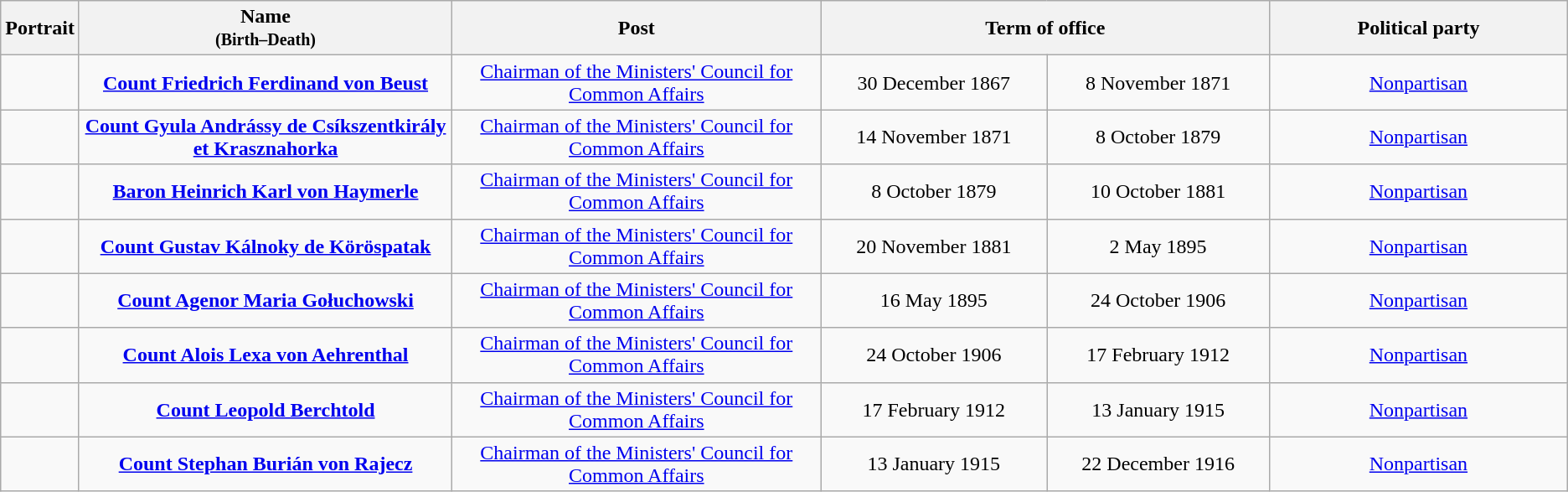<table class="wikitable" style="text-align: center;">
<tr>
<th width=70>Portrait</th>
<th width=25%>Name<br><small>(Birth–Death)</small></th>
<th width=25%>Post</th>
<th width=30% colspan=2>Term of office</th>
<th width=25%>Political party</th>
</tr>
<tr>
<td></td>
<td><strong><a href='#'>Count Friedrich Ferdinand von Beust</a></strong><br></td>
<td><a href='#'>Chairman of the Ministers' Council for Common Affairs</a></td>
<td>30 December 1867</td>
<td>8 November 1871</td>
<td><a href='#'>Nonpartisan</a></td>
</tr>
<tr>
<td></td>
<td><strong><a href='#'>Count Gyula Andrássy de Csíkszentkirály et Krasznahorka</a></strong><br></td>
<td><a href='#'>Chairman of the Ministers' Council for Common Affairs</a></td>
<td>14 November 1871</td>
<td>8 October 1879</td>
<td><a href='#'>Nonpartisan</a></td>
</tr>
<tr>
<td></td>
<td><strong><a href='#'>Baron Heinrich Karl von Haymerle</a></strong><br></td>
<td><a href='#'>Chairman of the Ministers' Council for Common Affairs</a></td>
<td>8 October 1879</td>
<td>10 October 1881</td>
<td><a href='#'>Nonpartisan</a></td>
</tr>
<tr>
<td></td>
<td><strong><a href='#'>Count Gustav Kálnoky de Köröspatak</a></strong><br></td>
<td><a href='#'>Chairman of the Ministers' Council for Common Affairs</a></td>
<td>20 November 1881</td>
<td>2 May 1895</td>
<td><a href='#'>Nonpartisan</a></td>
</tr>
<tr>
<td></td>
<td><strong><a href='#'>Count Agenor Maria Gołuchowski</a></strong><br></td>
<td><a href='#'>Chairman of the Ministers' Council for Common Affairs</a></td>
<td>16 May 1895</td>
<td>24 October 1906</td>
<td><a href='#'>Nonpartisan</a></td>
</tr>
<tr>
<td></td>
<td><strong><a href='#'>Count Alois Lexa von Aehrenthal</a></strong><br></td>
<td><a href='#'>Chairman of the Ministers' Council for Common Affairs</a></td>
<td>24 October 1906</td>
<td>17 February 1912</td>
<td><a href='#'>Nonpartisan</a></td>
</tr>
<tr>
<td></td>
<td><strong><a href='#'>Count Leopold Berchtold</a></strong><br></td>
<td><a href='#'>Chairman of the Ministers' Council for Common Affairs</a></td>
<td>17 February 1912</td>
<td>13 January 1915</td>
<td><a href='#'>Nonpartisan</a></td>
</tr>
<tr>
<td></td>
<td><strong><a href='#'>Count Stephan Burián von Rajecz</a></strong><br></td>
<td><a href='#'>Chairman of the Ministers' Council for Common Affairs</a></td>
<td>13 January 1915</td>
<td>22 December 1916</td>
<td><a href='#'>Nonpartisan</a></td>
</tr>
</table>
